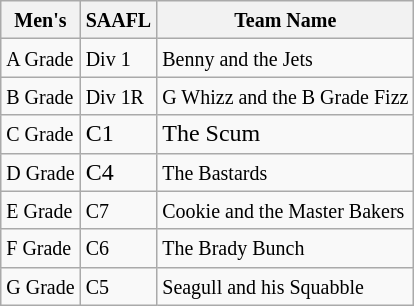<table class="wikitable">
<tr>
<th><small>Men's</small></th>
<th><small>SAAFL</small></th>
<th><small>Team Name</small></th>
</tr>
<tr>
<td><small>A Grade</small></td>
<td><small>Div 1</small></td>
<td><small>Benny and the Jets</small></td>
</tr>
<tr>
<td><small>B Grade</small></td>
<td><small>Div 1R</small></td>
<td><small>G Whizz and the B Grade Fizz</small></td>
</tr>
<tr>
<td><small>C Grade</small></td>
<td>C1</td>
<td>The Scum</td>
</tr>
<tr>
<td><small>D Grade</small></td>
<td>C4</td>
<td><small>The Bastards</small></td>
</tr>
<tr>
<td><small>E Grade</small></td>
<td><small>C7</small></td>
<td><small>Cookie and the Master Bakers</small></td>
</tr>
<tr>
<td><small>F Grade</small></td>
<td><small>C6</small></td>
<td><small>The Brady Bunch</small></td>
</tr>
<tr>
<td><small>G Grade</small></td>
<td><small>C5</small></td>
<td><small>Seagull and his Squabble</small></td>
</tr>
</table>
